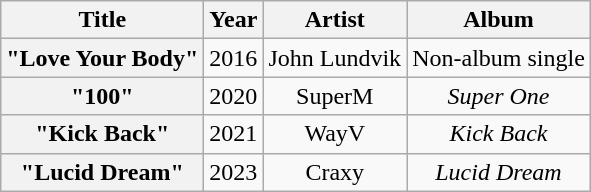<table class="wikitable plainrowheaders" style="text-align:center;">
<tr>
<th scope="col">Title</th>
<th scope="col">Year</th>
<th scope="col">Artist</th>
<th>Album</th>
</tr>
<tr>
<th scope="row">"Love Your Body"</th>
<td>2016</td>
<td>John Lundvik</td>
<td>Non-album single</td>
</tr>
<tr>
<th scope="row">"100"</th>
<td>2020</td>
<td>SuperM</td>
<td><em>Super One</em></td>
</tr>
<tr>
<th scope="row">"Kick Back"</th>
<td>2021</td>
<td>WayV</td>
<td><em>Kick Back</em></td>
</tr>
<tr>
<th scope="row">"Lucid Dream"</th>
<td>2023</td>
<td>Craxy</td>
<td><em>Lucid Dream</em></td>
</tr>
</table>
